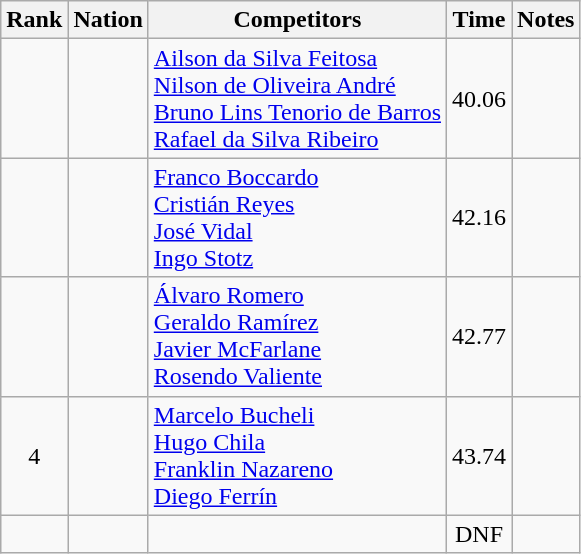<table class="wikitable sortable" style="text-align:center">
<tr>
<th>Rank</th>
<th>Nation</th>
<th>Competitors</th>
<th>Time</th>
<th>Notes</th>
</tr>
<tr>
<td align=center></td>
<td align=left></td>
<td align=left><a href='#'>Ailson da Silva Feitosa</a><br><a href='#'>Nilson de Oliveira André</a><br><a href='#'>Bruno Lins Tenorio de Barros</a><br><a href='#'>Rafael da Silva Ribeiro</a></td>
<td>40.06</td>
<td></td>
</tr>
<tr>
<td align=center></td>
<td align=left></td>
<td align=left><a href='#'>Franco Boccardo</a><br><a href='#'>Cristián Reyes</a><br><a href='#'>José Vidal</a><br><a href='#'>Ingo Stotz</a></td>
<td>42.16</td>
<td></td>
</tr>
<tr>
<td align=center></td>
<td align=left></td>
<td align=left><a href='#'>Álvaro Romero</a><br><a href='#'>Geraldo Ramírez</a><br><a href='#'>Javier McFarlane</a><br><a href='#'>Rosendo Valiente</a></td>
<td>42.77</td>
<td></td>
</tr>
<tr>
<td align=center>4</td>
<td align=left></td>
<td align=left><a href='#'>Marcelo Bucheli</a><br><a href='#'>Hugo Chila</a><br><a href='#'>Franklin Nazareno</a><br><a href='#'>Diego Ferrín</a></td>
<td>43.74</td>
<td></td>
</tr>
<tr>
<td align=center></td>
<td align=left></td>
<td align=left></td>
<td>DNF</td>
<td></td>
</tr>
</table>
